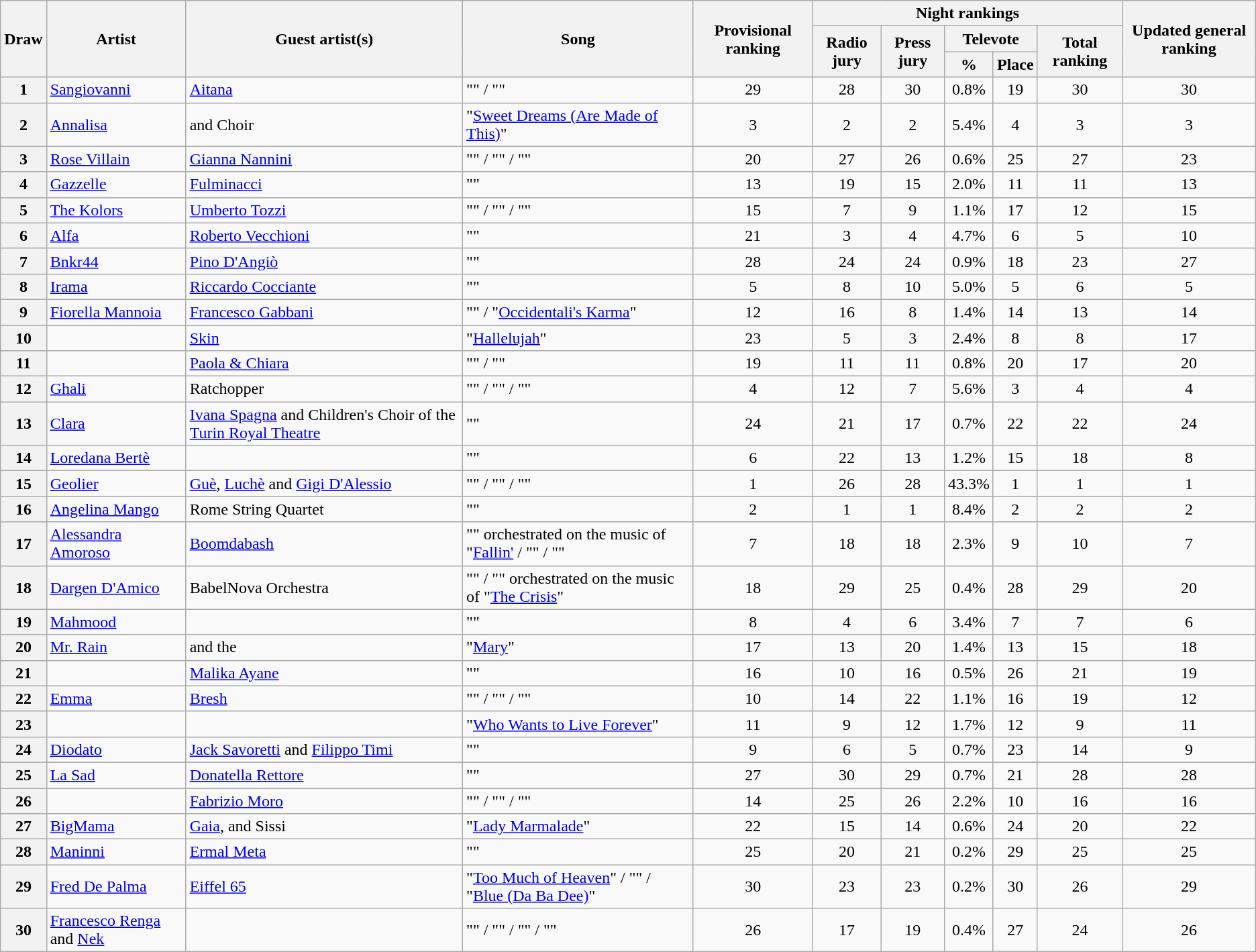<table class="wikitable sortable plainrowheaders" style="text-align:center">
<tr>
<th rowspan="3">Draw</th>
<th rowspan="3">Artist</th>
<th rowspan="3">Guest artist(s)</th>
<th rowspan="3">Song</th>
<th rowspan="3">Provisional ranking</th>
<th colspan="5" class="unsortable">Night rankings</th>
<th rowspan="3">Updated general ranking</th>
</tr>
<tr>
<th rowspan="2">Radio jury</th>
<th rowspan="2">Press jury</th>
<th colspan="2">Televote</th>
<th rowspan="2">Total ranking</th>
</tr>
<tr>
<th>%</th>
<th>Place</th>
</tr>
<tr>
<th scope="row" style="text-align:center">1</th>
<td align="left"><a href='#'>Sangiovanni</a></td>
<td align="left"><a href='#'>Aitana</a></td>
<td align="left">"" / ""</td>
<td>29</td>
<td>28</td>
<td>30</td>
<td>0.8%</td>
<td>19</td>
<td>30</td>
<td>30</td>
</tr>
<tr>
<th scope="row" style="text-align:center">2</th>
<td align="left"><a href='#'>Annalisa</a></td>
<td align="left"> and  Choir</td>
<td align="left">"<a href='#'>Sweet Dreams (Are Made of This)</a>"</td>
<td>3</td>
<td>2</td>
<td>2</td>
<td>5.4%</td>
<td>4</td>
<td>3</td>
<td>3</td>
</tr>
<tr>
<th scope="row" style="text-align:center">3</th>
<td align="left"><a href='#'>Rose Villain</a></td>
<td align="left"><a href='#'>Gianna Nannini</a></td>
<td align="left">"" / "" / ""</td>
<td>20</td>
<td>27</td>
<td>26</td>
<td>0.6%</td>
<td>25</td>
<td>27</td>
<td>23</td>
</tr>
<tr>
<th scope="row" style="text-align:center">4</th>
<td align="left"><a href='#'>Gazzelle</a></td>
<td align="left"><a href='#'>Fulminacci</a></td>
<td align="left">""</td>
<td>13</td>
<td>19</td>
<td>15</td>
<td>2.0%</td>
<td>11</td>
<td>11</td>
<td>13</td>
</tr>
<tr>
<th scope="row" style="text-align:center">5</th>
<td align="left"><a href='#'>The Kolors</a></td>
<td align="left"><a href='#'>Umberto Tozzi</a></td>
<td align="left">"" / "" / ""</td>
<td>15</td>
<td>7</td>
<td>9</td>
<td>1.1%</td>
<td>17</td>
<td>12</td>
<td>15</td>
</tr>
<tr>
<th scope="row" style="text-align:center">6</th>
<td align="left"><a href='#'>Alfa</a></td>
<td align="left"><a href='#'>Roberto Vecchioni</a></td>
<td align="left">""</td>
<td>21</td>
<td>3</td>
<td>4</td>
<td>4.7%</td>
<td>6</td>
<td>5</td>
<td>10</td>
</tr>
<tr>
<th scope="row" style="text-align:center">7</th>
<td align="left"><a href='#'>Bnkr44</a></td>
<td align="left"><a href='#'>Pino D'Angiò</a></td>
<td align="left">""</td>
<td>28</td>
<td>24</td>
<td>24</td>
<td>0.9%</td>
<td>18</td>
<td>23</td>
<td>27</td>
</tr>
<tr>
<th scope="row" style="text-align:center">8</th>
<td align="left"><a href='#'>Irama</a></td>
<td align="left"><a href='#'>Riccardo Cocciante</a></td>
<td align="left">""</td>
<td>5</td>
<td>8</td>
<td>10</td>
<td>5.0%</td>
<td>5</td>
<td>6</td>
<td>5</td>
</tr>
<tr>
<th scope="row" style="text-align:center">9</th>
<td align="left"><a href='#'>Fiorella Mannoia</a></td>
<td align="left"><a href='#'>Francesco Gabbani</a></td>
<td align="left">"" / "<a href='#'>Occidentali's Karma</a>"</td>
<td>12</td>
<td>16</td>
<td>8</td>
<td>1.4%</td>
<td>14</td>
<td>13</td>
<td>14</td>
</tr>
<tr>
<th scope="row" style="text-align:center">10</th>
<td align="left"></td>
<td align="left"><a href='#'>Skin</a></td>
<td align="left">"<a href='#'>Hallelujah</a>"</td>
<td>23</td>
<td>5</td>
<td>3</td>
<td>2.4%</td>
<td>8</td>
<td>8</td>
<td>17</td>
</tr>
<tr>
<th scope="row" style="text-align:center">11</th>
<td align="left"></td>
<td align="left"><a href='#'>Paola & Chiara</a></td>
<td align="left">"" / ""</td>
<td>19</td>
<td>11</td>
<td>11</td>
<td>0.8%</td>
<td>20</td>
<td>17</td>
<td>20</td>
</tr>
<tr>
<th scope="row" style="text-align:center">12</th>
<td align="left"><a href='#'>Ghali</a></td>
<td align="left">Ratchopper</td>
<td align="left">"" / "" / ""</td>
<td>4</td>
<td>12</td>
<td>7</td>
<td>5.6%</td>
<td>3</td>
<td>4</td>
<td>4</td>
</tr>
<tr>
<th scope="row" style="text-align:center">13</th>
<td align="left"><a href='#'>Clara</a></td>
<td align="left"><a href='#'>Ivana Spagna</a> and Children's Choir of the <a href='#'>Turin Royal Theatre</a></td>
<td align="left">""</td>
<td>24</td>
<td>21</td>
<td>17</td>
<td>0.7%</td>
<td>22</td>
<td>22</td>
<td>24</td>
</tr>
<tr>
<th scope="row" style="text-align:center">14</th>
<td align="left"><a href='#'>Loredana Bertè</a></td>
<td align="left"></td>
<td align="left">""</td>
<td>6</td>
<td>22</td>
<td>13</td>
<td>1.2%</td>
<td>15</td>
<td>18</td>
<td>8</td>
</tr>
<tr>
<th scope="row" style="text-align:center">15</th>
<td align="left"><a href='#'>Geolier</a></td>
<td align="left"><a href='#'>Guè</a>, <a href='#'>Luchè</a> and <a href='#'>Gigi D'Alessio</a></td>
<td align="left">"" / "" / ""</td>
<td>1</td>
<td>26</td>
<td>28</td>
<td>43.3%</td>
<td>1</td>
<td>1</td>
<td>1</td>
</tr>
<tr>
<th scope="row" style="text-align:center">16</th>
<td align="left"><a href='#'>Angelina Mango</a></td>
<td align="left">Rome String Quartet</td>
<td align="left">""</td>
<td>2</td>
<td>1</td>
<td>1</td>
<td>8.4%</td>
<td>2</td>
<td>2</td>
<td>2</td>
</tr>
<tr>
<th scope="row" style="text-align:center">17</th>
<td align="left"><a href='#'>Alessandra Amoroso</a></td>
<td align="left"><a href='#'>Boomdabash</a></td>
<td align="left">"" orchestrated on the music of "<a href='#'>Fallin'</a> / "" / ""</td>
<td>7</td>
<td>18</td>
<td>18</td>
<td>2.3%</td>
<td>9</td>
<td>10</td>
<td>7</td>
</tr>
<tr>
<th scope="row" style="text-align:center">18</th>
<td align="left"><a href='#'>Dargen D'Amico</a></td>
<td align="left">BabelNova Orchestra</td>
<td align="left">"" / "" orchestrated on the music of "<a href='#'>The Crisis</a>"</td>
<td>18</td>
<td>29</td>
<td>25</td>
<td>0.4%</td>
<td>28</td>
<td>29</td>
<td>20</td>
</tr>
<tr>
<th scope="row" style="text-align:center">19</th>
<td align="left"><a href='#'>Mahmood</a></td>
<td align="left"></td>
<td align="left">""</td>
<td>8</td>
<td>4</td>
<td>6</td>
<td>3.4%</td>
<td>7</td>
<td>7</td>
<td>6</td>
</tr>
<tr>
<th scope="row" style="text-align:center">20</th>
<td align="left"><a href='#'>Mr. Rain</a></td>
<td align="left"> and the </td>
<td align="left">"<a href='#'>Mary</a>"</td>
<td>17</td>
<td>13</td>
<td>20</td>
<td>1.4%</td>
<td>13</td>
<td>15</td>
<td>18</td>
</tr>
<tr>
<th scope="row" style="text-align:center">21</th>
<td align="left"></td>
<td align="left"><a href='#'>Malika Ayane</a></td>
<td align="left">""</td>
<td>16</td>
<td>10</td>
<td>16</td>
<td>0.5%</td>
<td>26</td>
<td>21</td>
<td>19</td>
</tr>
<tr>
<th scope="row" style="text-align:center">22</th>
<td align="left"><a href='#'>Emma</a></td>
<td align="left"><a href='#'>Bresh</a></td>
<td align="left">"" / "" / ""</td>
<td>10</td>
<td>14</td>
<td>22</td>
<td>1.1%</td>
<td>16</td>
<td>19</td>
<td>12</td>
</tr>
<tr>
<th scope="row" style="text-align:center">23</th>
<td align="left"></td>
<td align="left"></td>
<td align="left">"<a href='#'>Who Wants to Live Forever</a>"</td>
<td>11</td>
<td>9</td>
<td>12</td>
<td>1.7%</td>
<td>12</td>
<td>9</td>
<td>11</td>
</tr>
<tr>
<th scope="row" style="text-align:center">24</th>
<td align="left"><a href='#'>Diodato</a></td>
<td align="left"><a href='#'>Jack Savoretti</a> and <a href='#'>Filippo Timi</a></td>
<td align="left">""</td>
<td>9</td>
<td>6</td>
<td>5</td>
<td>0.7%</td>
<td>23</td>
<td>14</td>
<td>9</td>
</tr>
<tr>
<th scope="row" style="text-align:center">25</th>
<td align="left"><a href='#'>La Sad</a></td>
<td align="left"><a href='#'>Donatella Rettore</a></td>
<td align="left">""</td>
<td>27</td>
<td>30</td>
<td>29</td>
<td>0.7%</td>
<td>21</td>
<td>28</td>
<td>28</td>
</tr>
<tr>
<th scope="row" style="text-align:center">26</th>
<td align="left"></td>
<td align="left"><a href='#'>Fabrizio Moro</a></td>
<td align="left">"" / "" / ""</td>
<td>14</td>
<td>25</td>
<td>26</td>
<td>2.2%</td>
<td>10</td>
<td>16</td>
<td>16</td>
</tr>
<tr>
<th scope="row" style="text-align:center">27</th>
<td align="left"><a href='#'>BigMama</a></td>
<td align="left"><a href='#'>Gaia</a>,  and Sissi</td>
<td align="left">"<a href='#'>Lady Marmalade</a>"</td>
<td>22</td>
<td>15</td>
<td>14</td>
<td>0.6%</td>
<td>24</td>
<td>20</td>
<td>22</td>
</tr>
<tr>
<th scope="row" style="text-align:center">28</th>
<td align="left"><a href='#'>Maninni</a></td>
<td align="left"><a href='#'>Ermal Meta</a></td>
<td align="left">""</td>
<td>25</td>
<td>20</td>
<td>21</td>
<td>0.2%</td>
<td>29</td>
<td>25</td>
<td>25</td>
</tr>
<tr>
<th scope="row" style="text-align:center">29</th>
<td align="left"><a href='#'>Fred De Palma</a></td>
<td align="left"><a href='#'>Eiffel 65</a></td>
<td align="left">"<a href='#'>Too Much of Heaven</a>" / "" / "<a href='#'>Blue (Da Ba Dee)</a>"</td>
<td>30</td>
<td>23</td>
<td>23</td>
<td>0.2%</td>
<td>30</td>
<td>26</td>
<td>29</td>
</tr>
<tr>
<th scope="row" style="text-align:center">30</th>
<td align="left"><a href='#'>Francesco Renga</a> and <a href='#'>Nek</a></td>
<td></td>
<td align="left">"" / "" / "" / ""</td>
<td>26</td>
<td>17</td>
<td>19</td>
<td>0.4%</td>
<td>27</td>
<td>24</td>
<td>26</td>
</tr>
</table>
